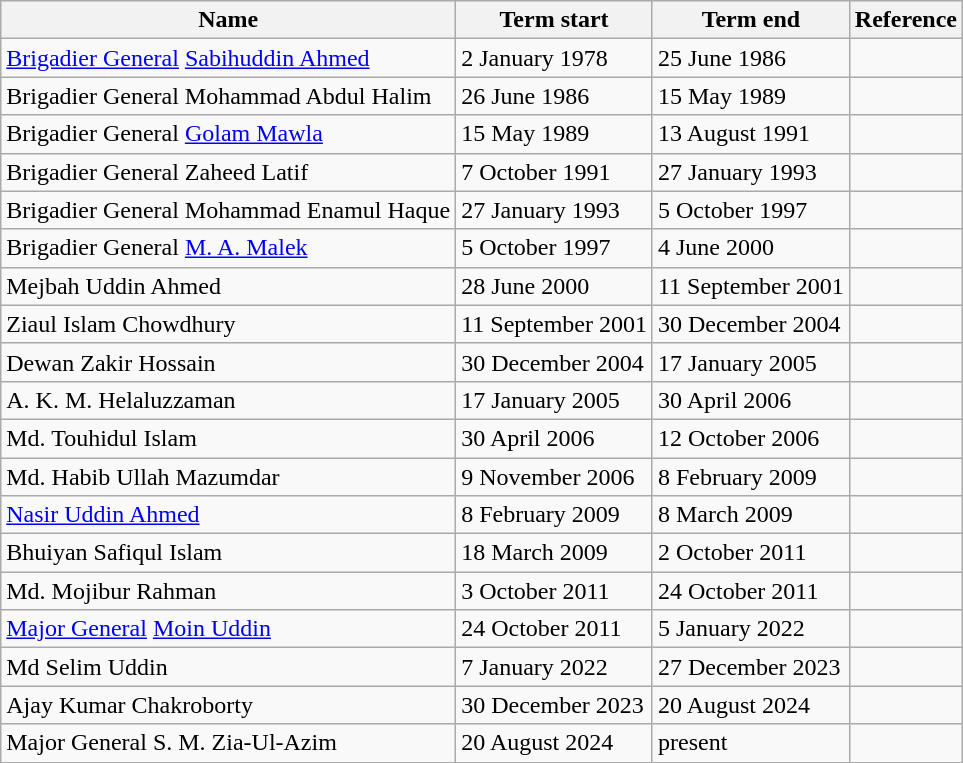<table class="wikitable">
<tr>
<th>Name</th>
<th>Term start</th>
<th>Term end</th>
<th>Reference</th>
</tr>
<tr>
<td><a href='#'>Brigadier General</a> <a href='#'>Sabihuddin Ahmed</a></td>
<td>2 January 1978</td>
<td>25 June 1986</td>
<td></td>
</tr>
<tr>
<td>Brigadier General Mohammad Abdul Halim</td>
<td>26 June 1986</td>
<td>15 May 1989</td>
<td></td>
</tr>
<tr>
<td>Brigadier General <a href='#'>Golam Mawla</a></td>
<td>15 May 1989</td>
<td>13 August 1991</td>
<td></td>
</tr>
<tr>
<td>Brigadier General Zaheed Latif</td>
<td>7 October 1991</td>
<td>27 January 1993</td>
<td></td>
</tr>
<tr>
<td>Brigadier General Mohammad Enamul Haque</td>
<td>27 January 1993</td>
<td>5 October 1997</td>
<td></td>
</tr>
<tr>
<td>Brigadier General <a href='#'>M. A. Malek</a></td>
<td>5 October 1997</td>
<td>4 June 2000</td>
<td></td>
</tr>
<tr>
<td>Mejbah Uddin Ahmed</td>
<td>28 June 2000</td>
<td>11 September 2001</td>
<td></td>
</tr>
<tr>
<td>Ziaul Islam Chowdhury</td>
<td>11 September 2001</td>
<td>30 December 2004</td>
<td></td>
</tr>
<tr>
<td>Dewan Zakir Hossain</td>
<td>30 December 2004</td>
<td>17 January 2005</td>
<td></td>
</tr>
<tr>
<td>A. K. M. Helaluzzaman</td>
<td>17 January 2005</td>
<td>30 April 2006</td>
<td></td>
</tr>
<tr>
<td>Md. Touhidul Islam</td>
<td>30 April 2006</td>
<td>12 October 2006</td>
<td></td>
</tr>
<tr>
<td>Md. Habib Ullah Mazumdar</td>
<td>9 November 2006</td>
<td>8 February 2009</td>
<td></td>
</tr>
<tr>
<td><a href='#'>Nasir Uddin Ahmed</a></td>
<td>8 February 2009</td>
<td>8 March 2009</td>
<td></td>
</tr>
<tr>
<td>Bhuiyan Safiqul Islam</td>
<td>18 March 2009</td>
<td>2 October 2011</td>
<td></td>
</tr>
<tr>
<td>Md. Mojibur Rahman</td>
<td>3 October 2011</td>
<td>24 October 2011</td>
<td></td>
</tr>
<tr>
<td><a href='#'>Major General</a> <a href='#'>Moin Uddin</a></td>
<td>24 October 2011</td>
<td>5 January 2022</td>
<td></td>
</tr>
<tr>
<td>Md Selim Uddin</td>
<td>7 January 2022</td>
<td>27 December 2023</td>
<td></td>
</tr>
<tr>
<td>Ajay Kumar Chakroborty</td>
<td>30 December 2023</td>
<td>20 August 2024</td>
<td></td>
</tr>
<tr>
<td>Major General S. M. Zia-Ul-Azim</td>
<td>20 August 2024</td>
<td>present</td>
<td></td>
</tr>
</table>
